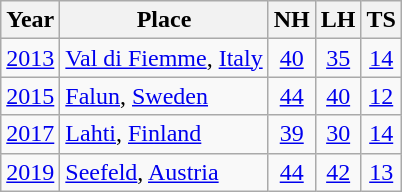<table class="wikitable sortable" style="text-align:center;">
<tr>
<th>Year</th>
<th>Place</th>
<th>NH</th>
<th>LH</th>
<th>TS</th>
</tr>
<tr>
<td><a href='#'>2013</a></td>
<td style="text-align:left;"> <a href='#'>Val di Fiemme</a>, <a href='#'>Italy</a></td>
<td><a href='#'>40</a></td>
<td><a href='#'>35</a></td>
<td><a href='#'>14</a></td>
</tr>
<tr>
<td><a href='#'>2015</a></td>
<td style="text-align:left;"> <a href='#'>Falun</a>, <a href='#'>Sweden</a></td>
<td><a href='#'>44</a></td>
<td><a href='#'>40</a></td>
<td><a href='#'>12</a></td>
</tr>
<tr>
<td><a href='#'>2017</a></td>
<td style="text-align:left;"> <a href='#'>Lahti</a>, <a href='#'>Finland</a></td>
<td><a href='#'>39</a></td>
<td><a href='#'>30</a></td>
<td><a href='#'>14</a></td>
</tr>
<tr>
<td><a href='#'>2019</a></td>
<td style="text-align:left;"> <a href='#'>Seefeld</a>, <a href='#'>Austria</a></td>
<td><a href='#'>44</a></td>
<td><a href='#'>42</a></td>
<td><a href='#'>13</a></td>
</tr>
</table>
